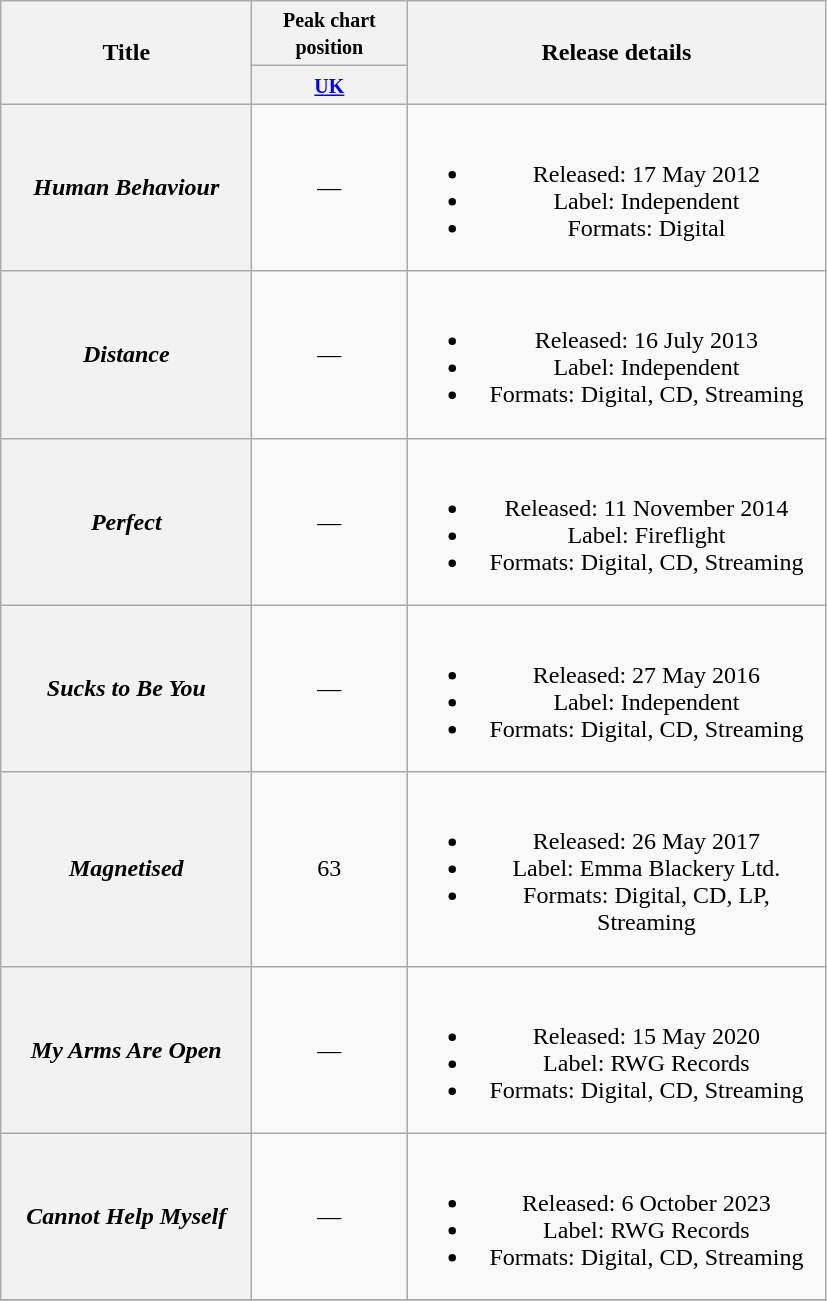<table class="wikitable plainrowheaders" style="text-align:center;">
<tr>
<th scope="col" rowspan="2"  style="width:10em;">Title</th>
<th scope="col" colspan="1" style="width:6em;"><small>Peak chart<br>position</small></th>
<th scope="col" rowspan="2"  style="width:17em;">Release details</th>
</tr>
<tr>
<th scope="col" style="text-align:center;"><small><a href='#'>UK</a><br></small></th>
</tr>
<tr>
<th scope="row"><em>Human Behaviour</em></th>
<td>—</td>
<td><br><ul><li>Released: 17 May 2012</li><li>Label: Independent</li><li>Formats: Digital</li></ul></td>
</tr>
<tr>
<th scope="row"><em>Distance</em></th>
<td>—</td>
<td><br><ul><li>Released: 16 July 2013</li><li>Label: Independent</li><li>Formats: Digital, CD, Streaming</li></ul></td>
</tr>
<tr>
<th scope="row"><em>Perfect</em></th>
<td>—</td>
<td><br><ul><li>Released: 11 November 2014</li><li>Label: Fireflight</li><li>Formats: Digital, CD, Streaming</li></ul></td>
</tr>
<tr>
<th scope="row"><em>Sucks to Be You</em></th>
<td>—</td>
<td><br><ul><li>Released: 27 May 2016</li><li>Label: Independent</li><li>Formats: Digital, CD, Streaming</li></ul></td>
</tr>
<tr>
<th scope="row"><em>Magnetised</em></th>
<td>63</td>
<td><br><ul><li>Released: 26 May 2017</li><li>Label: Emma Blackery Ltd.</li><li>Formats: Digital, CD, LP, Streaming</li></ul></td>
</tr>
<tr>
<th scope="row"><em>My Arms Are Open</em></th>
<td>—</td>
<td><br><ul><li>Released: 15 May 2020</li><li>Label: RWG Records</li><li>Formats: Digital, CD, Streaming</li></ul></td>
</tr>
<tr>
<th scope="row"><em>Cannot Help Myself</em></th>
<td>—</td>
<td><br><ul><li>Released: 6 October 2023</li><li>Label: RWG Records</li><li>Formats: Digital, CD, Streaming</li></ul></td>
</tr>
<tr>
</tr>
</table>
